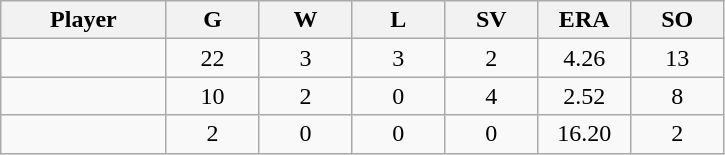<table class="wikitable sortable">
<tr>
<th bgcolor="#DDDDFF" width="16%">Player</th>
<th bgcolor="#DDDDFF" width="9%">G</th>
<th bgcolor="#DDDDFF" width="9%">W</th>
<th bgcolor="#DDDDFF" width="9%">L</th>
<th bgcolor="#DDDDFF" width="9%">SV</th>
<th bgcolor="#DDDDFF" width="9%">ERA</th>
<th bgcolor="#DDDDFF" width="9%">SO</th>
</tr>
<tr align="center">
<td></td>
<td>22</td>
<td>3</td>
<td>3</td>
<td>2</td>
<td>4.26</td>
<td>13</td>
</tr>
<tr align="center">
<td></td>
<td>10</td>
<td>2</td>
<td>0</td>
<td>4</td>
<td>2.52</td>
<td>8</td>
</tr>
<tr align="center">
<td></td>
<td>2</td>
<td>0</td>
<td>0</td>
<td>0</td>
<td>16.20</td>
<td>2</td>
</tr>
</table>
